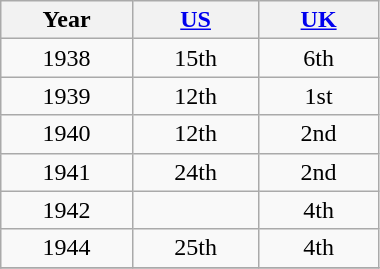<table class="wikitable sortable sticky header-multi plainrowheaders" width="20%">
<tr align="center">
<th width=5% scope="col">Year</th>
<th width=5% scope="col"><a href='#'>US</a></th>
<th width=5% scope="col"><a href='#'>UK</a></th>
</tr>
<tr align="center">
<td>1938</td>
<td>15th</td>
<td>6th</td>
</tr>
<tr align="center">
<td>1939</td>
<td>12th</td>
<td>1st</td>
</tr>
<tr align="center">
<td>1940</td>
<td>12th</td>
<td>2nd</td>
</tr>
<tr align="center">
<td>1941</td>
<td>24th</td>
<td>2nd</td>
</tr>
<tr align="center">
<td>1942</td>
<td></td>
<td>4th</td>
</tr>
<tr align="center">
<td>1944</td>
<td>25th</td>
<td>4th</td>
</tr>
<tr align="center">
</tr>
</table>
